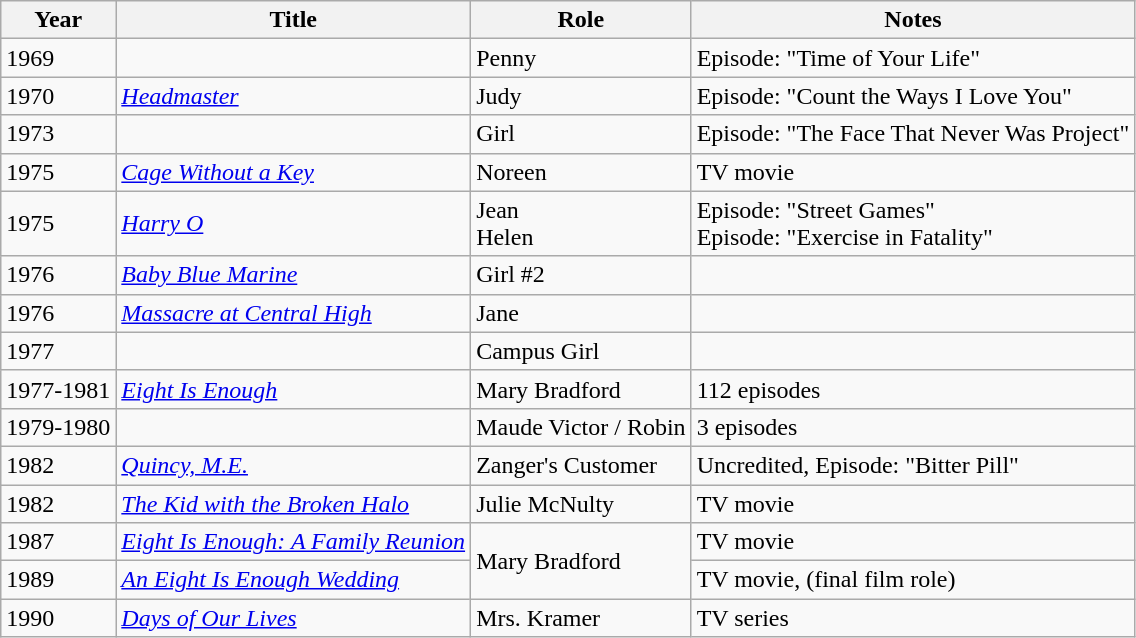<table class="wikitable sortable">
<tr>
<th>Year</th>
<th>Title</th>
<th>Role</th>
<th class="unsortable">Notes</th>
</tr>
<tr>
<td>1969</td>
<td><em></em></td>
<td>Penny</td>
<td>Episode: "Time of Your Life"</td>
</tr>
<tr>
<td>1970</td>
<td><em><a href='#'>Headmaster</a></em></td>
<td>Judy</td>
<td>Episode: "Count the Ways I Love You"</td>
</tr>
<tr>
<td>1973</td>
<td><em></em></td>
<td>Girl</td>
<td>Episode: "The Face That Never Was Project"</td>
</tr>
<tr>
<td>1975</td>
<td><em><a href='#'>Cage Without a Key</a></em></td>
<td>Noreen</td>
<td>TV movie</td>
</tr>
<tr>
<td>1975</td>
<td><em><a href='#'>Harry O</a></em></td>
<td>Jean<br>Helen</td>
<td>Episode: "Street Games"<br>Episode: "Exercise in Fatality"</td>
</tr>
<tr>
<td>1976</td>
<td><em><a href='#'>Baby Blue Marine</a></em></td>
<td>Girl #2</td>
<td></td>
</tr>
<tr>
<td>1976</td>
<td><em><a href='#'>Massacre at Central High</a></em></td>
<td>Jane</td>
<td></td>
</tr>
<tr>
<td>1977</td>
<td><em></em></td>
<td>Campus Girl</td>
<td></td>
</tr>
<tr>
<td>1977-1981</td>
<td><em><a href='#'>Eight Is Enough</a></em></td>
<td>Mary Bradford</td>
<td>112 episodes</td>
</tr>
<tr>
<td>1979-1980</td>
<td><em></em></td>
<td>Maude Victor / Robin</td>
<td>3 episodes</td>
</tr>
<tr>
<td>1982</td>
<td><em><a href='#'>Quincy, M.E.</a></em></td>
<td>Zanger's Customer</td>
<td>Uncredited, Episode: "Bitter Pill"</td>
</tr>
<tr>
<td>1982</td>
<td><em><a href='#'>The Kid with the Broken Halo</a></em></td>
<td>Julie McNulty</td>
<td>TV movie</td>
</tr>
<tr>
<td>1987</td>
<td><em><a href='#'>Eight Is Enough: A Family Reunion</a></em></td>
<td rowspan="2">Mary Bradford</td>
<td>TV movie</td>
</tr>
<tr>
<td>1989</td>
<td><em><a href='#'>An Eight Is Enough Wedding</a></em></td>
<td>TV movie, (final film role)</td>
</tr>
<tr>
<td>1990</td>
<td><em><a href='#'>Days of Our Lives</a></em></td>
<td>Mrs. Kramer</td>
<td>TV series</td>
</tr>
</table>
